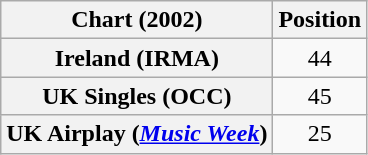<table class="wikitable sortable plainrowheaders" style="text-align:center">
<tr>
<th scope="col">Chart (2002)</th>
<th scope="col">Position</th>
</tr>
<tr>
<th scope="row">Ireland (IRMA)</th>
<td>44</td>
</tr>
<tr>
<th scope="row">UK Singles (OCC)</th>
<td>45</td>
</tr>
<tr>
<th scope="row">UK Airplay (<em><a href='#'>Music Week</a></em>)</th>
<td>25</td>
</tr>
</table>
